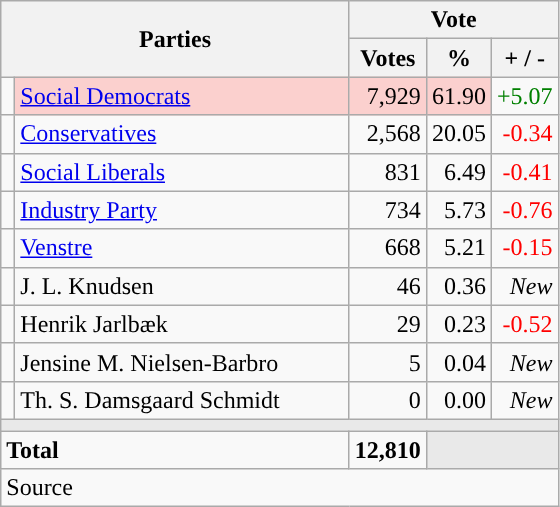<table class="wikitable" style="text-align:right;">
<tr>
<th style="text-align:centre;" rowspan="2" colspan="2" width="225">Parties</th>
<th colspan="3">Vote</th>
</tr>
<tr>
<th width="15">Votes</th>
<th width="15">%</th>
<th width="15">+ / -</th>
</tr>
<tr>
<td width="2" style="color:inherit;background:"></td>
<td bgcolor=#fbd0ce  align="left"><a href='#'>Social Democrats</a></td>
<td bgcolor=#fbd0ce>7,929</td>
<td bgcolor=#fbd0ce>61.90</td>
<td style=color:green;>+5.07</td>
</tr>
<tr>
<td width="2" style="color:inherit;background:"></td>
<td align="left"><a href='#'>Conservatives</a></td>
<td>2,568</td>
<td>20.05</td>
<td style=color:red;>-0.34</td>
</tr>
<tr>
<td width="2" style="color:inherit;background:"></td>
<td align="left"><a href='#'>Social Liberals</a></td>
<td>831</td>
<td>6.49</td>
<td style=color:red;>-0.41</td>
</tr>
<tr>
<td width="2" style="color:inherit;background:"></td>
<td align="left"><a href='#'>Industry Party</a></td>
<td>734</td>
<td>5.73</td>
<td style=color:red;>-0.76</td>
</tr>
<tr>
<td width="2" style="color:inherit;background:"></td>
<td align="left"><a href='#'>Venstre</a></td>
<td>668</td>
<td>5.21</td>
<td style=color:red;>-0.15</td>
</tr>
<tr>
<td width="2" style="color:inherit;background:"></td>
<td align="left">J. L. Knudsen</td>
<td>46</td>
<td>0.36</td>
<td><em>New</em></td>
</tr>
<tr>
<td width="2" style="color:inherit;background:"></td>
<td align="left">Henrik Jarlbæk</td>
<td>29</td>
<td>0.23</td>
<td style=color:red;>-0.52</td>
</tr>
<tr>
<td width="2" style="color:inherit;background:"></td>
<td align="left">Jensine M. Nielsen-Barbro</td>
<td>5</td>
<td>0.04</td>
<td><em>New</em></td>
</tr>
<tr>
<td width="2" style="color:inherit;background:"></td>
<td align="left">Th. S. Damsgaard Schmidt</td>
<td>0</td>
<td>0.00</td>
<td><em>New</em></td>
</tr>
<tr>
<td colspan="7" bgcolor="#E9E9E9"></td>
</tr>
<tr>
<td align="left" colspan="2"><strong>Total</strong></td>
<td><strong>12,810</strong></td>
<td bgcolor="#E9E9E9" colspan="2"></td>
</tr>
<tr>
<td align="left" colspan="6">Source</td>
</tr>
</table>
